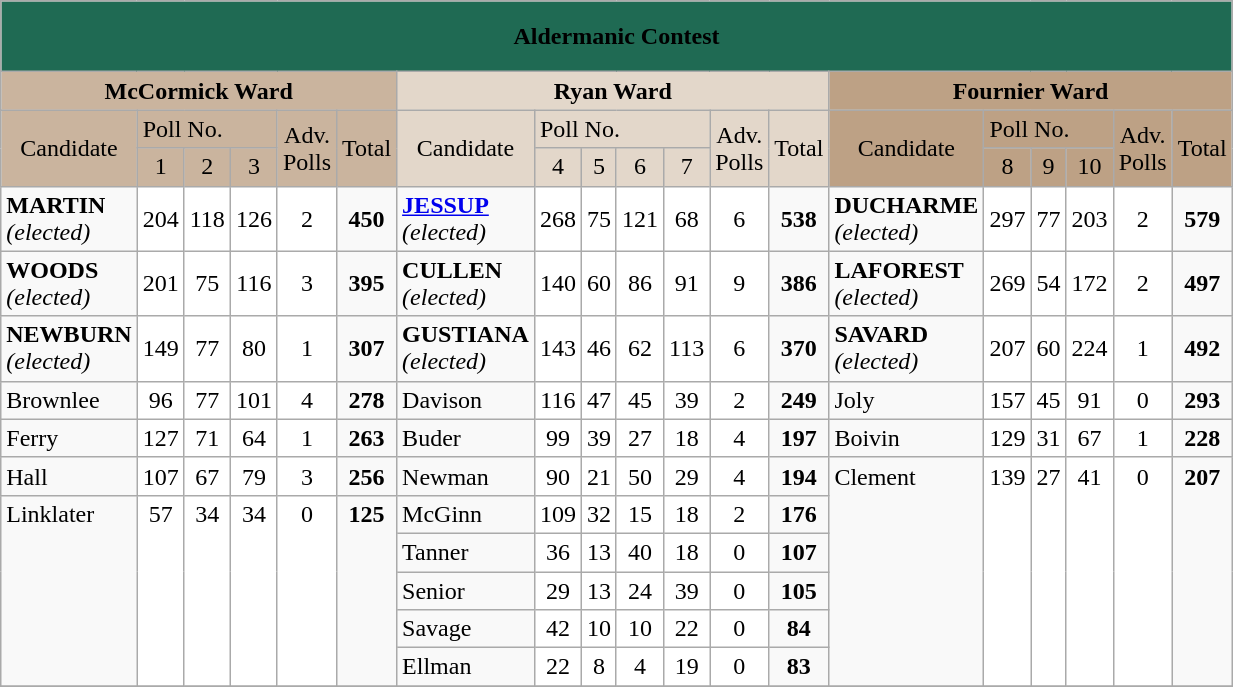<table class="wikitable" border"1" width="770">
<tr>
<td style= "text-align:center; height: 40px;" colspan="19" bgcolor= 1f6a53><span><strong>Aldermanic  Contest</strong></span></td>
</tr>
<tr>
<td style= "text-align:center;" colspan="6" bgcolor= CAB49E><strong>McCormick Ward</strong></td>
<td style= "text-align:center;" colspan="7" bgcolor= E3D7CA><strong>Ryan Ward</strong></td>
<td style= "text-align:center;" colspan="6" bgcolor= BDA185><strong>Fournier Ward</strong></td>
</tr>
<tr>
<td style= "text-align:center;" rowspan="2" bgcolor= CAB49E>Candidate</td>
<td style="text-align:left;" colspan="3" bgcolor= CAB49E>Poll No.</td>
<td style= "text-align:center;" rowspan="2" bgcolor= CAB49E>Adv. Polls</td>
<td style="text-align:center;" rowspan="2" bgcolor= CAB49E>Total</td>
<td style= "text-align:center;" rowspan="2" bgcolor= E3D7CA>Candidate</td>
<td style="text-align:left;" colspan="4" bgcolor= E3D7CA>Poll No.</td>
<td style= "text-align:center;" rowspan="2" bgcolor= E3D7CA>Adv. Polls</td>
<td style="text-align:center;" rowspan="2" bgcolor= E3D7CA>Total</td>
<td style= "text-align:center;" rowspan="2" bgcolor= BDA185>Candidate</td>
<td style="text-align:left;" colspan="3" bgcolor= BDA185>Poll No.</td>
<td style= "text-align:center;" rowspan="2" bgcolor= BDA185>Adv. Polls</td>
<td style="text-align:center;" rowspan="2" bgcolor= BDA185>Total</td>
</tr>
<tr>
<td style="text-align:center;" width="7%"    bgcolor= CAB49E>1</td>
<td style="text-align:center;" width="7%"    bgcolor= CAB49E>2</td>
<td style="text-align:center;" width="7%"    bgcolor= CAB49E>3</td>
<td style="text-align:center;" width="5.25%" bgcolor= E3D7CA>4</td>
<td style="text-align:center;" width="5.25%" bgcolor= E3D7CA>5</td>
<td style="text-align:center;" width="5.25%" bgcolor= E3D7CA>6</td>
<td style="text-align:center;" width="5.25%" bgcolor= E3D7CA>7</td>
<td style="text-align:center;" width="7%"    bgcolor= BDA185>8</td>
<td style="text-align:center;" width="7%"    bgcolor= BDA185>9</td>
<td style="text-align:center;" width="7%"    bgcolor= BDA185>10</td>
</tr>
<tr>
<td><strong>MARTIN</strong> <em>(elected)</em></td>
<td style="text-align:center;" bgcolor= white>204</td>
<td style="text-align:center;" bgcolor= white>118</td>
<td style="text-align:center;" bgcolor= white>126</td>
<td style="text-align:center;" bgcolor= white>2</td>
<td style="text-align:center;"><strong>450</strong></td>
<td><strong><a href='#'>JESSUP</a></strong> <em>(elected)</em></td>
<td style="text-align:center;" bgcolor= white>268</td>
<td style="text-align:center;" bgcolor= white>75</td>
<td style="text-align:center;" bgcolor= white>121</td>
<td style="text-align:center;" bgcolor= white>68</td>
<td style="text-align:center;" bgcolor= white>6</td>
<td style="text-align:center;"><strong>538</strong></td>
<td><strong>DUCHARME</strong> <em>(elected)</em></td>
<td style="text-align:center;" bgcolor= white>297</td>
<td style="text-align:center;" bgcolor= white>77</td>
<td style="text-align:center;" bgcolor= white>203</td>
<td style="text-align:center;" bgcolor= white>2</td>
<td style="text-align:center;"><strong>579</strong></td>
</tr>
<tr>
<td><strong>WOODS</strong> <em>(elected)</em></td>
<td style="text-align:center;" bgcolor= white>201</td>
<td style="text-align:center;" bgcolor= white>75</td>
<td style="text-align:center;" bgcolor= white>116</td>
<td style="text-align:center;" bgcolor= white>3</td>
<td style="text-align:center;"><strong>395</strong></td>
<td><strong>CULLEN</strong> <em>(elected)</em></td>
<td style="text-align:center;" bgcolor= white>140</td>
<td style="text-align:center;" bgcolor= white>60</td>
<td style="text-align:center;" bgcolor= white>86</td>
<td style="text-align:center;" bgcolor= white>91</td>
<td style="text-align:center;" bgcolor= white>9</td>
<td style="text-align:center;"><strong>386</strong></td>
<td><strong>LAFOREST</strong> <em>(elected)</em></td>
<td style="text-align:center;" bgcolor= white>269</td>
<td style="text-align:center;" bgcolor= white>54</td>
<td style="text-align:center;" bgcolor= white>172</td>
<td style="text-align:center;" bgcolor= white>2</td>
<td style="text-align:center;"><strong>497</strong></td>
</tr>
<tr>
<td><strong>NEWBURN</strong> <em>(elected)</em></td>
<td style="text-align:center;" bgcolor= white>149</td>
<td style="text-align:center;" bgcolor= white>77</td>
<td style="text-align:center;" bgcolor= white>80</td>
<td style="text-align:center;" bgcolor= white>1</td>
<td style="text-align:center;"><strong>307</strong></td>
<td><strong>GUSTIANA</strong> <em>(elected)</em></td>
<td style="text-align:center;" bgcolor= white>143</td>
<td style="text-align:center;" bgcolor= white>46</td>
<td style="text-align:center;" bgcolor= white>62</td>
<td style="text-align:center;" bgcolor= white>113</td>
<td style="text-align:center;" bgcolor= white>6</td>
<td style="text-align:center;"><strong>370</strong></td>
<td><strong>SAVARD</strong> <em>(elected)</em></td>
<td style="text-align:center;" bgcolor= white>207</td>
<td style="text-align:center;" bgcolor= white>60</td>
<td style="text-align:center;" bgcolor= white>224</td>
<td style="text-align:center;" bgcolor= white>1</td>
<td style="text-align:center;"><strong>492</strong></td>
</tr>
<tr>
<td>Brownlee</td>
<td style="text-align:center;" bgcolor= white>96</td>
<td style="text-align:center;" bgcolor= white>77</td>
<td style="text-align:center;" bgcolor= white>101</td>
<td style="text-align:center;" bgcolor= white>4</td>
<td style="text-align:center;"><strong>278</strong></td>
<td>Davison</td>
<td style="text-align:center;" bgcolor= white>116</td>
<td style="text-align:center;" bgcolor= white>47</td>
<td style="text-align:center;" bgcolor= white>45</td>
<td style="text-align:center;" bgcolor= white>39</td>
<td style="text-align:center;" bgcolor= white>2</td>
<td style="text-align:center;"><strong>249</strong></td>
<td>Joly</td>
<td style="text-align:center;" bgcolor= white>157</td>
<td style="text-align:center;" bgcolor= white>45</td>
<td style="text-align:center;" bgcolor= white>91</td>
<td style="text-align:center;" bgcolor= white>0</td>
<td style="text-align:center;"><strong>293</strong></td>
</tr>
<tr>
<td>Ferry</td>
<td style="text-align:center;" bgcolor= white>127</td>
<td style="text-align:center;" bgcolor= white>71</td>
<td style="text-align:center;" bgcolor= white>64</td>
<td style="text-align:center;" bgcolor= white>1</td>
<td style="text-align:center;"><strong>263</strong></td>
<td>Buder</td>
<td style="text-align:center;" bgcolor= white>99</td>
<td style="text-align:center;" bgcolor= white>39</td>
<td style="text-align:center;" bgcolor= white>27</td>
<td style="text-align:center;" bgcolor= white>18</td>
<td style="text-align:center;" bgcolor= white>4</td>
<td style="text-align:center;"><strong>197</strong></td>
<td>Boivin</td>
<td style="text-align:center;" bgcolor= white>129</td>
<td style="text-align:center;" bgcolor= white>31</td>
<td style="text-align:center;" bgcolor= white>67</td>
<td style="text-align:center;" bgcolor= white>1</td>
<td style="text-align:center;"><strong>228</strong></td>
</tr>
<tr>
<td>Hall</td>
<td style="text-align:center;" bgcolor= white>107</td>
<td style="text-align:center;" bgcolor= white>67</td>
<td style="text-align:center;" bgcolor= white>79</td>
<td style="text-align:center;" bgcolor= white>3</td>
<td style="text-align:center;"><strong>256</strong></td>
<td>Newman</td>
<td style="text-align:center;" bgcolor= white>90</td>
<td style="text-align:center;" bgcolor= white>21</td>
<td style="text-align:center;" bgcolor= white>50</td>
<td style="text-align:center;" bgcolor= white>29</td>
<td style="text-align:center;" bgcolor= white>4</td>
<td style="text-align:center;"><strong>194</strong></td>
<td rowspan="6" valign="top">Clement</td>
<td rowspan="6" valign="top" style="text-align:center;" bgcolor= white>139</td>
<td rowspan="6" valign="top" style="text-align:center;" bgcolor= white>27</td>
<td rowspan="6" valign="top" style="text-align:center;" bgcolor= white>41</td>
<td rowspan="6" valign="top" style="text-align:center;" bgcolor= white>0</td>
<td rowspan="6" valign="top" style="text-align:center;"><strong>207</strong></td>
</tr>
<tr>
<td rowspan="5" valign="top">Linklater</td>
<td rowspan="5" valign="top" style="text-align:center;" bgcolor= white>57</td>
<td rowspan="5" valign="top" style="text-align:center;" bgcolor= white>34</td>
<td rowspan="5" valign="top" style="text-align:center;" bgcolor= white>34</td>
<td rowspan="5" valign="top" style="text-align:center;" bgcolor= white>0</td>
<td rowspan="5" valign="top" style="text-align:center;"><strong>125</strong></td>
<td>McGinn</td>
<td style="text-align:center;" bgcolor= white>109</td>
<td style="text-align:center;" bgcolor= white>32</td>
<td style="text-align:center;" bgcolor= white>15</td>
<td style="text-align:center;" bgcolor= white>18</td>
<td style="text-align:center;" bgcolor= white>2</td>
<td style="text-align:center;"><strong>176</strong></td>
</tr>
<tr>
<td>Tanner</td>
<td style="text-align:center;" bgcolor= white>36</td>
<td style="text-align:center;" bgcolor= white>13</td>
<td style="text-align:center;" bgcolor= white>40</td>
<td style="text-align:center;" bgcolor= white>18</td>
<td style="text-align:center;" bgcolor= white>0</td>
<td style="text-align:center;"><strong>107</strong></td>
</tr>
<tr>
<td>Senior</td>
<td style="text-align:center;" bgcolor= white>29</td>
<td style="text-align:center;" bgcolor= white>13</td>
<td style="text-align:center;" bgcolor= white>24</td>
<td style="text-align:center;" bgcolor= white>39</td>
<td style="text-align:center;" bgcolor= white>0</td>
<td style="text-align:center;"><strong>105</strong></td>
</tr>
<tr>
<td>Savage</td>
<td style="text-align:center;" bgcolor= white>42</td>
<td style="text-align:center;" bgcolor= white>10</td>
<td style="text-align:center;" bgcolor= white>10</td>
<td style="text-align:center;" bgcolor= white>22</td>
<td style="text-align:center;" bgcolor= white>0</td>
<td style="text-align:center;"><strong>84</strong></td>
</tr>
<tr>
<td>Ellman</td>
<td style="text-align:center;" bgcolor= white>22</td>
<td style="text-align:center;" bgcolor= white>8</td>
<td style="text-align:center;" bgcolor= white>4</td>
<td style="text-align:center;" bgcolor= white>19</td>
<td style="text-align:center;" bgcolor= white>0</td>
<td style="text-align:center;"><strong>83</strong></td>
</tr>
<tr>
</tr>
</table>
